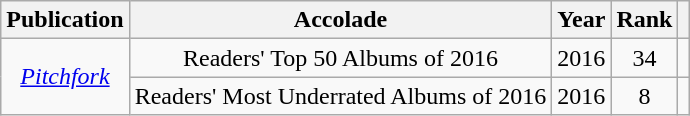<table class="wikitable sortable plainrowheaders" style="text-align:center">
<tr>
<th>Publication</th>
<th>Accolade</th>
<th>Year</th>
<th>Rank</th>
<th class="unsortable"></th>
</tr>
<tr>
<td rowspan="2"><em><a href='#'>Pitchfork</a></em></td>
<td>Readers' Top 50 Albums of 2016</td>
<td>2016</td>
<td>34</td>
<td></td>
</tr>
<tr>
<td>Readers' Most Underrated Albums of 2016</td>
<td>2016</td>
<td>8</td>
<td></td>
</tr>
</table>
